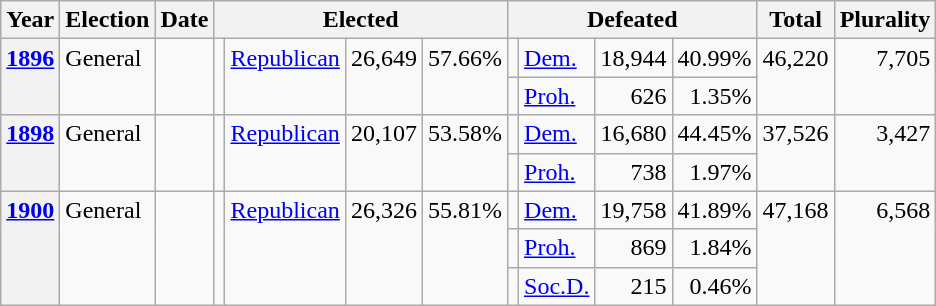<table class=wikitable>
<tr>
<th>Year</th>
<th>Election</th>
<th>Date</th>
<th ! colspan="4">Elected</th>
<th ! colspan="4">Defeated</th>
<th>Total</th>
<th>Plurality</th>
</tr>
<tr>
<th rowspan="2" valign="top"><a href='#'>1896</a></th>
<td rowspan="2" valign="top">General</td>
<td rowspan="2" valign="top"></td>
<td rowspan="2" valign="top"></td>
<td rowspan="2" valign="top" ><a href='#'>Republican</a></td>
<td rowspan="2" valign="top" align="right">26,649</td>
<td rowspan="2" valign="top" align="right">57.66%</td>
<td valign="top"></td>
<td><a href='#'>Dem.</a></td>
<td valign="top" align="right">18,944</td>
<td valign="top" align="right">40.99%</td>
<td rowspan="2" valign="top" align="right">46,220</td>
<td rowspan="2" valign="top" align="right">7,705</td>
</tr>
<tr>
<td valign="top"></td>
<td><a href='#'>Proh.</a></td>
<td valign="top" align="right">626</td>
<td valign="top" align="right">1.35%</td>
</tr>
<tr>
<th rowspan="2" valign="top"><a href='#'>1898</a></th>
<td rowspan="2" valign="top">General</td>
<td rowspan="2" valign="top"></td>
<td rowspan="2" valign="top"></td>
<td rowspan="2" valign="top" ><a href='#'>Republican</a></td>
<td rowspan="2" valign="top" align="right">20,107</td>
<td rowspan="2" valign="top" align="right">53.58%</td>
<td valign="top"></td>
<td><a href='#'>Dem.</a></td>
<td valign="top" align="right">16,680</td>
<td valign="top" align="right">44.45%</td>
<td rowspan="2" valign="top" align="right">37,526</td>
<td rowspan="2" valign="top" align="right">3,427</td>
</tr>
<tr>
<td valign="top"></td>
<td><a href='#'>Proh.</a></td>
<td valign="top" align="right">738</td>
<td valign="top" align="right">1.97%</td>
</tr>
<tr>
<th rowspan="3" valign="top"><a href='#'>1900</a></th>
<td rowspan="3" valign="top">General</td>
<td rowspan="3" valign="top"></td>
<td rowspan="3" valign="top"></td>
<td rowspan="3" valign="top" ><a href='#'>Republican</a></td>
<td rowspan="3" valign="top" align="right">26,326</td>
<td rowspan="3" valign="top" align="right">55.81%</td>
<td valign="top"></td>
<td><a href='#'>Dem.</a></td>
<td valign="top" align="right">19,758</td>
<td valign="top" align="right">41.89%</td>
<td rowspan="3" valign="top" align="right">47,168</td>
<td rowspan="3" valign="top" align="right">6,568</td>
</tr>
<tr>
<td valign="top"></td>
<td><a href='#'>Proh.</a></td>
<td valign="top" align="right">869</td>
<td valign="top" align="right">1.84%</td>
</tr>
<tr>
<td valign="top"></td>
<td><a href='#'>Soc.D.</a></td>
<td valign="top" align="right">215</td>
<td valign="top" align="right">0.46%</td>
</tr>
</table>
